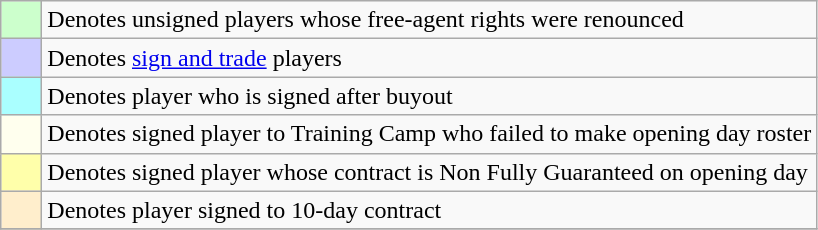<table class="wikitable">
<tr>
<td style="width:20px; background:#cfc;"></td>
<td>Denotes unsigned players whose free-agent rights were renounced</td>
</tr>
<tr>
<td style="width:20px; background:#ccf;"></td>
<td>Denotes <a href='#'>sign and trade</a> players</td>
</tr>
<tr>
<td style="width:20px; background:#aff;"></td>
<td>Denotes player who is signed after buyout</td>
</tr>
<tr>
<td style="width:20px; background:#ffe;"></td>
<td>Denotes signed player to Training Camp who failed to make opening day roster</td>
</tr>
<tr>
<td style="width:20px; background:#ffa;"></td>
<td>Denotes signed player whose contract is Non Fully Guaranteed on opening day</td>
</tr>
<tr>
<td style="width:20px; background:#fec;"></td>
<td>Denotes player signed to 10-day contract</td>
</tr>
<tr>
</tr>
</table>
